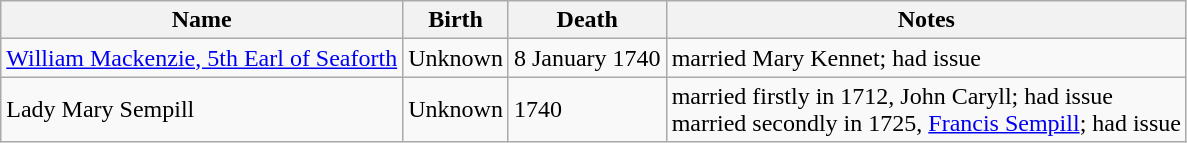<table class="wikitable sortable">
<tr>
<th>Name</th>
<th>Birth</th>
<th>Death</th>
<th class="unsortable">Notes</th>
</tr>
<tr>
<td data-sort-value="William"><a href='#'>William Mackenzie, 5th Earl of Seaforth</a></td>
<td>Unknown</td>
<td>8 January 1740</td>
<td>married Mary Kennet; had issue</td>
</tr>
<tr>
<td data-sort-value="Mary">Lady Mary Sempill</td>
<td>Unknown</td>
<td>1740</td>
<td>married firstly in 1712, John Caryll; had issue<br>married secondly in 1725, <a href='#'>Francis Sempill</a>; had issue</td>
</tr>
</table>
